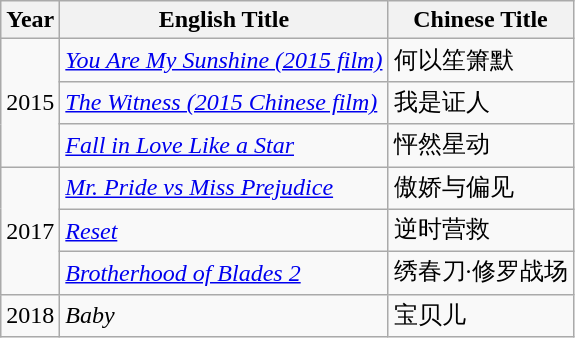<table class="wikitable">
<tr>
<th>Year</th>
<th>English Title</th>
<th>Chinese Title</th>
</tr>
<tr>
<td rowspan="3">2015</td>
<td><em><a href='#'>You Are My Sunshine (2015 film)</a></em></td>
<td>何以笙箫默</td>
</tr>
<tr>
<td><em><a href='#'>The Witness (2015 Chinese film)</a></em></td>
<td>我是证人</td>
</tr>
<tr>
<td><em><a href='#'>Fall in Love Like a Star</a></em></td>
<td>怦然星动</td>
</tr>
<tr>
<td rowspan="3">2017</td>
<td><em><a href='#'>Mr. Pride vs Miss Prejudice</a></em></td>
<td>傲娇与偏见</td>
</tr>
<tr>
<td><em><a href='#'>Reset</a></em></td>
<td>逆时营救</td>
</tr>
<tr>
<td><em><a href='#'>Brotherhood of Blades 2</a></em></td>
<td>绣春刀·修罗战场</td>
</tr>
<tr>
<td>2018</td>
<td><em>Baby</em></td>
<td>宝贝儿</td>
</tr>
</table>
